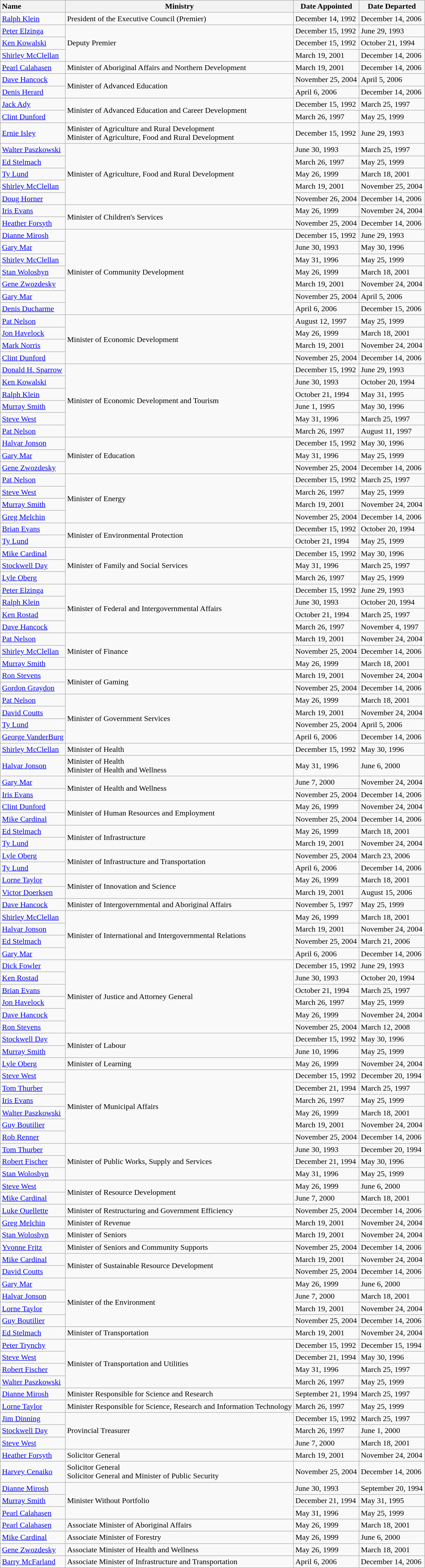<table class="wikitable sortable" style="text-align:left;">
<tr>
<th style="text-align:left;">Name</th>
<th>Ministry</th>
<th>Date Appointed</th>
<th>Date Departed</th>
</tr>
<tr>
<td style="text-align:left;"><a href='#'>Ralph Klein</a></td>
<td>President of the Executive Council (Premier)</td>
<td>December 14, 1992</td>
<td>December 14, 2006</td>
</tr>
<tr>
<td><a href='#'>Peter Elzinga</a></td>
<td rowspan="3">Deputy Premier</td>
<td>December 15, 1992</td>
<td>June 29, 1993</td>
</tr>
<tr>
<td><a href='#'>Ken Kowalski</a></td>
<td>December 15, 1992</td>
<td>October 21, 1994</td>
</tr>
<tr>
<td style="text-align:left;"><a href='#'>Shirley McClellan</a></td>
<td>March 19, 2001</td>
<td>December 14, 2006</td>
</tr>
<tr>
<td style="text-align:left;"><a href='#'>Pearl Calahasen</a></td>
<td>Minister of Aboriginal Affairs and Northern Development</td>
<td>March 19, 2001</td>
<td>December 14, 2006</td>
</tr>
<tr>
<td style="text-align:left;"><a href='#'>Dave Hancock</a></td>
<td rowspan="2">Minister of Advanced Education</td>
<td>November 25, 2004</td>
<td>April 5, 2006</td>
</tr>
<tr>
<td style="text-align:left;"><a href='#'>Denis Herard</a></td>
<td>April 6, 2006</td>
<td>December 14, 2006</td>
</tr>
<tr>
<td style="text-align:left;"><a href='#'>Jack Ady</a></td>
<td rowspan="2">Minister of Advanced Education and Career Development</td>
<td>December 15, 1992</td>
<td>March 25, 1997</td>
</tr>
<tr>
<td style="text-align:left;"><a href='#'>Clint Dunford</a></td>
<td>March 26, 1997</td>
<td>May 25, 1999</td>
</tr>
<tr>
<td style="text-align:left;"><a href='#'>Ernie Isley</a></td>
<td>Minister of Agriculture and Rural Development<br>Minister of Agriculture, Food and Rural Development</td>
<td>December 15, 1992</td>
<td>June 29, 1993</td>
</tr>
<tr>
<td><a href='#'>Walter Paszkowski</a></td>
<td rowspan="5">Minister of Agriculture, Food and Rural Development</td>
<td>June 30, 1993</td>
<td>March 25, 1997</td>
</tr>
<tr>
<td><a href='#'>Ed Stelmach</a></td>
<td>March 26, 1997</td>
<td>May 25, 1999</td>
</tr>
<tr>
<td><a href='#'>Ty Lund</a></td>
<td>May 26, 1999</td>
<td>March 18, 2001</td>
</tr>
<tr>
<td><a href='#'>Shirley McClellan</a></td>
<td>March 19, 2001</td>
<td>November 25, 2004</td>
</tr>
<tr>
<td><a href='#'>Doug Horner</a></td>
<td>November 26, 2004</td>
<td>December 14, 2006</td>
</tr>
<tr>
<td><a href='#'>Iris Evans</a></td>
<td rowspan="2">Minister of Children's Services</td>
<td>May 26, 1999</td>
<td>November 24, 2004</td>
</tr>
<tr>
<td><a href='#'>Heather Forsyth</a></td>
<td>November 25, 2004</td>
<td>December 14, 2006</td>
</tr>
<tr>
<td><a href='#'>Dianne Mirosh</a></td>
<td rowspan="7">Minister of Community Development</td>
<td>December 15, 1992</td>
<td>June 29, 1993</td>
</tr>
<tr>
<td><a href='#'>Gary Mar</a></td>
<td>June 30, 1993</td>
<td>May 30, 1996</td>
</tr>
<tr>
<td><a href='#'>Shirley McClellan</a></td>
<td>May 31, 1996</td>
<td>May 25, 1999</td>
</tr>
<tr>
<td><a href='#'>Stan Woloshyn</a></td>
<td>May 26, 1999</td>
<td>March 18, 2001</td>
</tr>
<tr>
<td><a href='#'>Gene Zwozdesky</a></td>
<td>March 19, 2001</td>
<td>November 24, 2004</td>
</tr>
<tr>
<td><a href='#'>Gary Mar</a></td>
<td>November 25, 2004</td>
<td>April 5, 2006</td>
</tr>
<tr>
<td><a href='#'>Denis Ducharme</a></td>
<td>April 6, 2006</td>
<td>December 15, 2006</td>
</tr>
<tr>
<td><a href='#'>Pat Nelson</a></td>
<td rowspan="4">Minister of Economic Development</td>
<td>August 12, 1997</td>
<td>May 25, 1999</td>
</tr>
<tr>
<td style="text-align:left;"><a href='#'>Jon Havelock</a></td>
<td>May 26, 1999</td>
<td>March 18, 2001</td>
</tr>
<tr>
<td style="text-align:left;"><a href='#'>Mark Norris</a></td>
<td>March 19, 2001</td>
<td>November 24, 2004</td>
</tr>
<tr style="text-align:left;">
<td><a href='#'>Clint Dunford</a></td>
<td>November 25, 2004</td>
<td>December 14, 2006</td>
</tr>
<tr style="text-align:left;">
<td><a href='#'>Donald H. Sparrow</a></td>
<td rowspan="6">Minister of Economic Development and Tourism</td>
<td>December 15, 1992</td>
<td>June 29, 1993</td>
</tr>
<tr>
<td><a href='#'>Ken Kowalski</a></td>
<td>June 30, 1993</td>
<td>October 20, 1994</td>
</tr>
<tr>
<td><a href='#'>Ralph Klein</a></td>
<td>October 21, 1994</td>
<td>May 31, 1995</td>
</tr>
<tr>
<td><a href='#'>Murray Smith</a></td>
<td>June 1, 1995</td>
<td>May 30, 1996</td>
</tr>
<tr>
<td><a href='#'>Steve West</a></td>
<td>May 31, 1996</td>
<td>March 25, 1997</td>
</tr>
<tr>
<td><a href='#'>Pat Nelson</a></td>
<td>March 26, 1997</td>
<td>August 11, 1997</td>
</tr>
<tr>
<td><a href='#'>Halvar Jonson</a></td>
<td rowspan="3">Minister of Education</td>
<td>December 15, 1992</td>
<td>May 30, 1996</td>
</tr>
<tr>
<td><a href='#'>Gary Mar</a></td>
<td>May 31, 1996</td>
<td>May 25, 1999</td>
</tr>
<tr>
<td><a href='#'>Gene Zwozdesky</a></td>
<td>November 25, 2004</td>
<td>December 14, 2006</td>
</tr>
<tr>
<td><a href='#'>Pat Nelson</a></td>
<td rowspan="4">Minister of Energy</td>
<td>December 15, 1992</td>
<td>March 25, 1997</td>
</tr>
<tr>
<td><a href='#'>Steve West</a></td>
<td>March 26, 1997</td>
<td>May 25, 1999</td>
</tr>
<tr>
<td><a href='#'>Murray Smith</a></td>
<td>March 19, 2001</td>
<td>November 24, 2004</td>
</tr>
<tr>
<td><a href='#'>Greg Melchin</a></td>
<td>November 25, 2004</td>
<td>December 14, 2006</td>
</tr>
<tr>
<td><a href='#'>Brian Evans</a></td>
<td rowspan="2">Minister of Environmental Protection</td>
<td>December 15, 1992</td>
<td>October 20, 1994</td>
</tr>
<tr>
<td><a href='#'>Ty Lund</a></td>
<td>October 21, 1994</td>
<td>May 25, 1999</td>
</tr>
<tr>
<td><a href='#'>Mike Cardinal</a></td>
<td rowspan="3">Minister of Family and Social Services</td>
<td>December 15, 1992</td>
<td>May 30, 1996</td>
</tr>
<tr>
<td><a href='#'>Stockwell Day</a></td>
<td>May 31, 1996</td>
<td>March 25, 1997</td>
</tr>
<tr>
<td><a href='#'>Lyle Oberg</a></td>
<td>March 26, 1997</td>
<td>May 25, 1999</td>
</tr>
<tr>
<td><a href='#'>Peter Elzinga</a></td>
<td rowspan="4">Minister of Federal and Intergovernmental Affairs</td>
<td>December 15, 1992</td>
<td>June 29, 1993</td>
</tr>
<tr>
<td><a href='#'>Ralph Klein</a></td>
<td>June 30, 1993</td>
<td>October 20, 1994</td>
</tr>
<tr>
<td><a href='#'>Ken Rostad</a></td>
<td>October 21, 1994</td>
<td>March 25, 1997</td>
</tr>
<tr>
<td><a href='#'>Dave Hancock</a></td>
<td>March 26, 1997</td>
<td>November 4, 1997</td>
</tr>
<tr>
<td><a href='#'>Pat Nelson</a></td>
<td rowspan="3">Minister of Finance</td>
<td>March 19, 2001</td>
<td>November 24, 2004</td>
</tr>
<tr>
<td><a href='#'>Shirley McClellan</a></td>
<td>November 25, 2004</td>
<td>December 14, 2006</td>
</tr>
<tr>
<td><a href='#'>Murray Smith</a></td>
<td>May 26, 1999</td>
<td>March 18, 2001</td>
</tr>
<tr>
<td><a href='#'>Ron Stevens</a></td>
<td rowspan="2">Minister of Gaming</td>
<td>March 19, 2001</td>
<td>November 24, 2004</td>
</tr>
<tr>
<td><a href='#'>Gordon Graydon</a></td>
<td>November 25, 2004</td>
<td>December 14, 2006</td>
</tr>
<tr>
<td><a href='#'>Pat Nelson</a></td>
<td rowspan="4">Minister of Government Services</td>
<td>May 26, 1999</td>
<td>March 18, 2001</td>
</tr>
<tr>
<td><a href='#'>David Coutts</a></td>
<td>March 19, 2001</td>
<td>November 24, 2004</td>
</tr>
<tr>
<td><a href='#'>Ty Lund</a></td>
<td>November 25, 2004</td>
<td>April 5, 2006</td>
</tr>
<tr>
<td><a href='#'>George VanderBurg</a></td>
<td>April 6, 2006</td>
<td>December 14, 2006</td>
</tr>
<tr>
<td><a href='#'>Shirley McClellan</a></td>
<td>Minister of Health</td>
<td>December 15, 1992</td>
<td>May 30, 1996</td>
</tr>
<tr>
<td><a href='#'>Halvar Jonson</a></td>
<td>Minister of Health<br>Minister of Health and Wellness</td>
<td>May 31, 1996</td>
<td>June 6, 2000</td>
</tr>
<tr>
<td><a href='#'>Gary Mar</a></td>
<td rowspan="2">Minister of Health and Wellness</td>
<td>June 7, 2000</td>
<td>November 24, 2004</td>
</tr>
<tr>
<td><a href='#'>Iris Evans</a></td>
<td>November 25, 2004</td>
<td>December 14, 2006</td>
</tr>
<tr>
<td><a href='#'>Clint Dunford</a></td>
<td rowspan="2">Minister of Human Resources and Employment</td>
<td>May 26, 1999</td>
<td>November 24, 2004</td>
</tr>
<tr>
<td><a href='#'>Mike Cardinal</a></td>
<td>November 25, 2004</td>
<td>December 14, 2006</td>
</tr>
<tr>
<td><a href='#'>Ed Stelmach</a></td>
<td rowspan="2">Minister of Infrastructure</td>
<td>May 26, 1999</td>
<td>March 18, 2001</td>
</tr>
<tr>
<td><a href='#'>Ty Lund</a></td>
<td>March 19, 2001</td>
<td>November 24, 2004</td>
</tr>
<tr>
<td><a href='#'>Lyle Oberg</a></td>
<td rowspan="2">Minister of Infrastructure and Transportation</td>
<td>November 25, 2004</td>
<td>March 23, 2006</td>
</tr>
<tr>
<td><a href='#'>Ty Lund</a></td>
<td>April 6, 2006</td>
<td>December 14, 2006</td>
</tr>
<tr>
<td><a href='#'>Lorne Taylor</a></td>
<td rowspan="2">Minister of Innovation and Science</td>
<td>May 26, 1999</td>
<td>March 18, 2001</td>
</tr>
<tr>
<td><a href='#'>Victor Doerksen</a></td>
<td>March 19, 2001</td>
<td>August 15, 2006</td>
</tr>
<tr>
<td><a href='#'>Dave Hancock</a></td>
<td>Minister of Intergovernmental and Aboriginal Affairs</td>
<td>November 5, 1997</td>
<td>May 25, 1999</td>
</tr>
<tr>
<td><a href='#'>Shirley McClellan</a></td>
<td rowspan="4">Minister of International and Intergovernmental Relations</td>
<td>May 26, 1999</td>
<td>March 18, 2001</td>
</tr>
<tr>
<td><a href='#'>Halvar Jonson</a></td>
<td>March 19, 2001</td>
<td>November 24, 2004</td>
</tr>
<tr>
<td><a href='#'>Ed Stelmach</a></td>
<td>November 25, 2004</td>
<td>March 21, 2006</td>
</tr>
<tr>
<td><a href='#'>Gary Mar</a></td>
<td>April 6, 2006</td>
<td>December 14, 2006</td>
</tr>
<tr>
<td><a href='#'>Dick Fowler</a></td>
<td rowspan="6">Minister of Justice and Attorney General</td>
<td>December 15, 1992</td>
<td>June 29, 1993</td>
</tr>
<tr>
<td><a href='#'>Ken Rostad</a></td>
<td>June 30, 1993</td>
<td>October 20, 1994</td>
</tr>
<tr>
<td><a href='#'>Brian Evans</a></td>
<td>October 21, 1994</td>
<td>March 25, 1997</td>
</tr>
<tr>
<td><a href='#'>Jon Havelock</a></td>
<td>March 26, 1997</td>
<td>May 25, 1999</td>
</tr>
<tr>
<td><a href='#'>Dave Hancock</a></td>
<td>May 26, 1999</td>
<td>November 24, 2004</td>
</tr>
<tr>
<td><a href='#'>Ron Stevens</a></td>
<td>November 25, 2004</td>
<td>March 12, 2008</td>
</tr>
<tr>
<td><a href='#'>Stockwell Day</a></td>
<td rowspan="2">Minister of Labour</td>
<td>December 15, 1992</td>
<td>May 30, 1996</td>
</tr>
<tr>
<td><a href='#'>Murray Smith</a></td>
<td>June 10, 1996</td>
<td>May 25, 1999</td>
</tr>
<tr>
<td><a href='#'>Lyle Oberg</a></td>
<td>Minister of Learning</td>
<td>May 26, 1999</td>
<td>November 24, 2004</td>
</tr>
<tr>
<td><a href='#'>Steve West</a></td>
<td rowspan="6">Minister of Municipal Affairs</td>
<td>December 15, 1992</td>
<td>December 20, 1994</td>
</tr>
<tr>
<td><a href='#'>Tom Thurber</a></td>
<td>December 21, 1994</td>
<td>March 25, 1997</td>
</tr>
<tr>
<td><a href='#'>Iris Evans</a></td>
<td>March 26, 1997</td>
<td>May 25, 1999</td>
</tr>
<tr>
<td><a href='#'>Walter Paszkowski</a></td>
<td>May 26, 1999</td>
<td>March 18, 2001</td>
</tr>
<tr>
<td><a href='#'>Guy Boutilier</a></td>
<td>March 19, 2001</td>
<td>November 24, 2004</td>
</tr>
<tr>
<td><a href='#'>Rob Renner</a></td>
<td>November 25, 2004</td>
<td>December 14, 2006</td>
</tr>
<tr>
<td><a href='#'>Tom Thurber</a></td>
<td rowspan="3">Minister of Public Works, Supply and Services</td>
<td>June 30, 1993</td>
<td>December 20, 1994</td>
</tr>
<tr>
<td><a href='#'>Robert Fischer</a></td>
<td>December 21, 1994</td>
<td>May 30, 1996</td>
</tr>
<tr>
<td><a href='#'>Stan Woloshyn</a></td>
<td>May 31, 1996</td>
<td>May 25, 1999</td>
</tr>
<tr>
<td><a href='#'>Steve West</a></td>
<td rowspan="2">Minister of Resource Development</td>
<td>May 26, 1999</td>
<td>June 6, 2000</td>
</tr>
<tr>
<td><a href='#'>Mike Cardinal</a></td>
<td>June 7, 2000</td>
<td>March 18, 2001</td>
</tr>
<tr>
<td><a href='#'>Luke Ouellette</a></td>
<td>Minister of Restructuring and Government Efficiency</td>
<td>November 25, 2004</td>
<td>December 14, 2006</td>
</tr>
<tr>
<td><a href='#'>Greg Melchin</a></td>
<td>Minister of Revenue</td>
<td>March 19, 2001</td>
<td>November 24, 2004</td>
</tr>
<tr>
<td><a href='#'>Stan Woloshyn</a></td>
<td>Minister of Seniors</td>
<td>March 19, 2001</td>
<td>November 24, 2004</td>
</tr>
<tr>
<td><a href='#'>Yvonne Fritz</a></td>
<td>Minister of Seniors and Community Supports</td>
<td>November 25, 2004</td>
<td>December 14, 2006</td>
</tr>
<tr>
<td><a href='#'>Mike Cardinal</a></td>
<td rowspan="2">Minister of Sustainable Resource Development</td>
<td>March 19, 2001</td>
<td>November 24, 2004</td>
</tr>
<tr>
<td><a href='#'>David Coutts</a></td>
<td>November 25, 2004</td>
<td>December 14, 2006</td>
</tr>
<tr>
<td><a href='#'>Gary Mar</a></td>
<td rowspan="4">Minister of the Environment</td>
<td>May 26, 1999</td>
<td>June 6, 2000</td>
</tr>
<tr>
<td><a href='#'>Halvar Jonson</a></td>
<td>June 7, 2000</td>
<td>March 18, 2001</td>
</tr>
<tr>
<td><a href='#'>Lorne Taylor</a></td>
<td>March 19, 2001</td>
<td>November 24, 2004</td>
</tr>
<tr>
<td><a href='#'>Guy Boutilier</a></td>
<td>November 25, 2004</td>
<td>December 14, 2006</td>
</tr>
<tr>
<td><a href='#'>Ed Stelmach</a></td>
<td>Minister of Transportation</td>
<td>March 19, 2001</td>
<td>November 24, 2004</td>
</tr>
<tr>
<td><a href='#'>Peter Trynchy</a></td>
<td rowspan="4">Minister of Transportation and Utilities</td>
<td>December 15, 1992</td>
<td>December 15, 1994</td>
</tr>
<tr>
<td><a href='#'>Steve West</a></td>
<td>December 21, 1994</td>
<td>May 30, 1996</td>
</tr>
<tr>
<td><a href='#'>Robert Fischer</a></td>
<td>May 31, 1996</td>
<td>March 25, 1997</td>
</tr>
<tr>
<td><a href='#'>Walter Paszkowski</a></td>
<td>March 26, 1997</td>
<td>May 25, 1999</td>
</tr>
<tr>
<td><a href='#'>Dianne Mirosh</a></td>
<td>Minister Responsible for Science and Research</td>
<td>September 21, 1994</td>
<td>March 25, 1997</td>
</tr>
<tr>
<td><a href='#'>Lorne Taylor</a></td>
<td>Minister Responsible for Science, Research and Information Technology</td>
<td>March 26, 1997</td>
<td>May 25, 1999</td>
</tr>
<tr>
<td><a href='#'>Jim Dinning</a></td>
<td rowspan="3">Provincial Treasurer</td>
<td>December 15, 1992</td>
<td>March 25, 1997</td>
</tr>
<tr>
<td><a href='#'>Stockwell Day</a></td>
<td>March 26, 1997</td>
<td>June 1, 2000</td>
</tr>
<tr>
<td><a href='#'>Steve West</a></td>
<td>June 7, 2000</td>
<td>March 18, 2001</td>
</tr>
<tr>
<td><a href='#'>Heather Forsyth</a></td>
<td>Solicitor General</td>
<td>March 19, 2001</td>
<td>November 24, 2004</td>
</tr>
<tr>
<td><a href='#'>Harvey Cenaiko</a></td>
<td>Solicitor General<br>Solicitor General and Minister of Public Security</td>
<td>November 25, 2004</td>
<td>December 14, 2006</td>
</tr>
<tr>
<td><a href='#'>Dianne Mirosh</a></td>
<td rowspan="3">Minister Without Portfolio</td>
<td>June 30, 1993</td>
<td>September 20, 1994</td>
</tr>
<tr>
<td><a href='#'>Murray Smith</a></td>
<td>December 21, 1994</td>
<td>May 31, 1995</td>
</tr>
<tr>
<td><a href='#'>Pearl Calahasen</a></td>
<td>May 31, 1996</td>
<td>May 25, 1999</td>
</tr>
<tr>
<td><a href='#'>Pearl Calahasen</a></td>
<td>Associate Minister of Aboriginal Affairs</td>
<td>May 26, 1999</td>
<td>March 18, 2001</td>
</tr>
<tr>
<td><a href='#'>Mike Cardinal</a></td>
<td>Associate Minister of Forestry</td>
<td>May 26, 1999</td>
<td>June 6, 2000</td>
</tr>
<tr>
<td><a href='#'>Gene Zwozdesky</a></td>
<td>Associate Minister of Health and Wellness</td>
<td>May 26, 1999</td>
<td>March 18, 2001</td>
</tr>
<tr>
<td><a href='#'>Barry McFarland</a></td>
<td>Associate Minister of Infrastructure and Transportation</td>
<td>April 6, 2006</td>
<td>December 14, 2006</td>
</tr>
</table>
